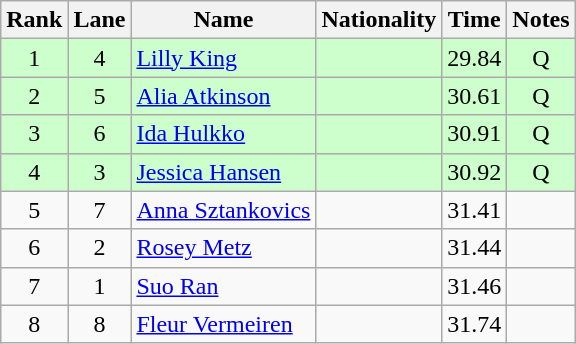<table class="wikitable sortable" style="text-align:center">
<tr>
<th>Rank</th>
<th>Lane</th>
<th>Name</th>
<th>Nationality</th>
<th>Time</th>
<th>Notes</th>
</tr>
<tr bgcolor=ccffcc>
<td>1</td>
<td>4</td>
<td align=left><a href='#'>Lilly King</a></td>
<td align=left></td>
<td>29.84</td>
<td>Q</td>
</tr>
<tr bgcolor=ccffcc>
<td>2</td>
<td>5</td>
<td align=left><a href='#'>Alia Atkinson</a></td>
<td align=left></td>
<td>30.61</td>
<td>Q</td>
</tr>
<tr bgcolor=ccffcc>
<td>3</td>
<td>6</td>
<td align=left><a href='#'>Ida Hulkko</a></td>
<td align=left></td>
<td>30.91</td>
<td>Q</td>
</tr>
<tr bgcolor=ccffcc>
<td>4</td>
<td>3</td>
<td align=left><a href='#'>Jessica Hansen</a></td>
<td align=left></td>
<td>30.92</td>
<td>Q</td>
</tr>
<tr>
<td>5</td>
<td>7</td>
<td align=left><a href='#'>Anna Sztankovics</a></td>
<td align=left></td>
<td>31.41</td>
<td></td>
</tr>
<tr>
<td>6</td>
<td>2</td>
<td align=left><a href='#'>Rosey Metz</a></td>
<td align=left></td>
<td>31.44</td>
<td></td>
</tr>
<tr>
<td>7</td>
<td>1</td>
<td align=left><a href='#'>Suo Ran</a></td>
<td align=left></td>
<td>31.46</td>
<td></td>
</tr>
<tr>
<td>8</td>
<td>8</td>
<td align=left><a href='#'>Fleur Vermeiren</a></td>
<td align=left></td>
<td>31.74</td>
<td></td>
</tr>
</table>
